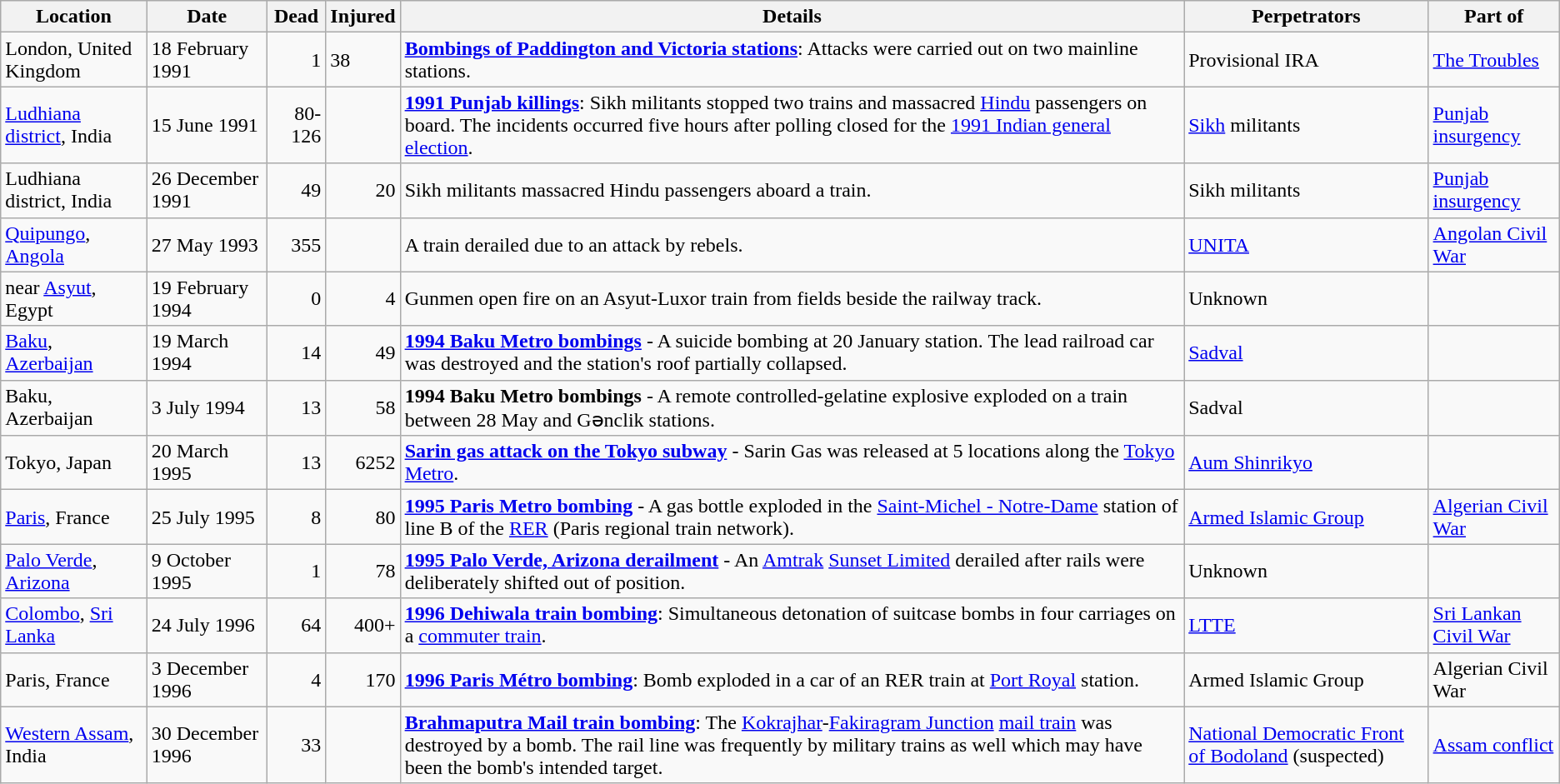<table class="wikitable sortable">
<tr>
<th>Location</th>
<th>Date</th>
<th>Dead</th>
<th>Injured</th>
<th>Details</th>
<th>Perpetrators</th>
<th>Part of</th>
</tr>
<tr>
<td> London, United Kingdom</td>
<td>18 February 1991</td>
<td align="right">1</td>
<td>38</td>
<td><strong><a href='#'>Bombings of Paddington and Victoria stations</a></strong>: Attacks were carried out on two mainline stations.</td>
<td>Provisional IRA</td>
<td><a href='#'>The Troubles</a></td>
</tr>
<tr>
<td> <a href='#'>Ludhiana district</a>, India</td>
<td>15 June 1991</td>
<td align="right">80-126</td>
<td></td>
<td><strong><a href='#'>1991 Punjab killings</a></strong>: Sikh militants stopped two trains and massacred <a href='#'>Hindu</a> passengers on board. The incidents occurred five hours after polling closed for the <a href='#'>1991 Indian general election</a>.</td>
<td><a href='#'>Sikh</a> militants</td>
<td><a href='#'>Punjab insurgency</a></td>
</tr>
<tr>
<td> Ludhiana district, India</td>
<td>26 December 1991</td>
<td align="right">49</td>
<td align="right">20</td>
<td>Sikh militants massacred Hindu passengers aboard a train.</td>
<td>Sikh militants</td>
<td><a href='#'>Punjab insurgency</a></td>
</tr>
<tr>
<td> <a href='#'>Quipungo</a>, <a href='#'>Angola</a></td>
<td>27 May 1993</td>
<td align="right">355</td>
<td align="right"></td>
<td>A train derailed due to an attack by rebels.</td>
<td><a href='#'>UNITA</a></td>
<td><a href='#'>Angolan Civil War</a></td>
</tr>
<tr>
<td> near <a href='#'>Asyut</a>, Egypt</td>
<td>19 February 1994</td>
<td align="right">0</td>
<td align="right">4</td>
<td>Gunmen open fire on an Asyut-Luxor train from fields beside the railway track.</td>
<td>Unknown</td>
<td></td>
</tr>
<tr>
<td> <a href='#'>Baku</a>, <a href='#'>Azerbaijan</a></td>
<td>19 March 1994</td>
<td align="right">14</td>
<td align="right">49</td>
<td><strong><a href='#'>1994 Baku Metro bombings</a></strong> - A suicide bombing at 20 January station. The lead railroad car was destroyed and the station's roof partially collapsed.</td>
<td><a href='#'>Sadval</a></td>
<td></td>
</tr>
<tr>
<td> Baku, Azerbaijan</td>
<td>3 July 1994</td>
<td align="right">13</td>
<td align="right">58</td>
<td><strong>1994 Baku Metro bombings</strong> - A remote controlled-gelatine explosive exploded on a train between 28 May and Gənclik stations.</td>
<td>Sadval</td>
<td></td>
</tr>
<tr>
<td> Tokyo, Japan</td>
<td>20 March 1995</td>
<td align="right">13</td>
<td align="right">6252</td>
<td><strong><a href='#'>Sarin gas attack on the Tokyo subway</a></strong> - Sarin Gas was released at 5 locations along the <a href='#'>Tokyo Metro</a>.</td>
<td><a href='#'>Aum Shinrikyo</a></td>
<td></td>
</tr>
<tr>
<td> <a href='#'>Paris</a>, France</td>
<td>25 July 1995</td>
<td align="right">8</td>
<td align="right">80</td>
<td><strong><a href='#'>1995 Paris Metro bombing</a></strong> - A gas bottle exploded in the <a href='#'>Saint-Michel - Notre-Dame</a> station of line B of the <a href='#'>RER</a> (Paris regional train network).</td>
<td><a href='#'>Armed Islamic Group</a></td>
<td><a href='#'>Algerian Civil War</a></td>
</tr>
<tr>
<td> <a href='#'>Palo Verde</a>, <a href='#'>Arizona</a></td>
<td>9 October 1995</td>
<td align="right">1</td>
<td align="right">78</td>
<td><strong><a href='#'>1995 Palo Verde, Arizona derailment</a></strong> - An <a href='#'>Amtrak</a> <a href='#'>Sunset Limited</a> derailed after rails were deliberately shifted out of position.</td>
<td>Unknown</td>
<td></td>
</tr>
<tr>
<td> <a href='#'>Colombo</a>, <a href='#'>Sri Lanka</a></td>
<td>24 July 1996</td>
<td align="right">64</td>
<td align="right">400+</td>
<td><strong><a href='#'>1996 Dehiwala train bombing</a></strong>: Simultaneous detonation of suitcase bombs in four carriages on a <a href='#'>commuter train</a>.</td>
<td><a href='#'>LTTE</a></td>
<td><a href='#'>Sri Lankan Civil War</a></td>
</tr>
<tr>
<td> Paris, France</td>
<td>3 December 1996</td>
<td align="right">4</td>
<td align="right">170</td>
<td><strong><a href='#'>1996 Paris Métro bombing</a></strong>: Bomb exploded in a car of an RER train at <a href='#'>Port Royal</a> station.</td>
<td>Armed Islamic Group</td>
<td>Algerian Civil War</td>
</tr>
<tr>
<td> <a href='#'>Western Assam</a>, India</td>
<td>30 December 1996</td>
<td align="right">33</td>
<td align="right"></td>
<td><strong><a href='#'>Brahmaputra Mail train bombing</a></strong>: The <a href='#'>Kokrajhar</a>-<a href='#'>Fakiragram Junction</a> <a href='#'>mail train</a> was destroyed by a bomb. The rail line was frequently by military trains as well which may have been the bomb's intended target.</td>
<td><a href='#'>National Democratic Front of Bodoland</a> (suspected)</td>
<td><a href='#'>Assam conflict</a></td>
</tr>
</table>
